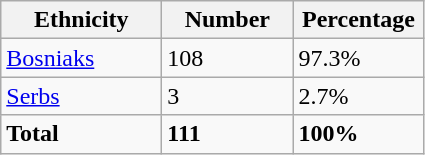<table class="wikitable">
<tr>
<th width="100px">Ethnicity</th>
<th width="80px">Number</th>
<th width="80px">Percentage</th>
</tr>
<tr>
<td><a href='#'>Bosniaks</a></td>
<td>108</td>
<td>97.3%</td>
</tr>
<tr>
<td><a href='#'>Serbs</a></td>
<td>3</td>
<td>2.7%</td>
</tr>
<tr>
<td><strong>Total</strong></td>
<td><strong>111</strong></td>
<td><strong>100%</strong></td>
</tr>
</table>
